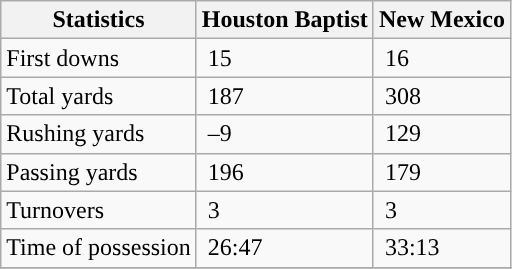<table class="wikitable">
<tr>
<th>Statistics</th>
<th>Houston Baptist</th>
<th>New Mexico</th>
</tr>
<tr>
<td>First downs</td>
<td> 15</td>
<td> 16</td>
</tr>
<tr>
<td>Total yards</td>
<td> 187</td>
<td> 308</td>
</tr>
<tr>
<td>Rushing yards</td>
<td> –9</td>
<td> 129</td>
</tr>
<tr>
<td>Passing yards</td>
<td> 196</td>
<td> 179</td>
</tr>
<tr>
<td>Turnovers</td>
<td> 3</td>
<td> 3</td>
</tr>
<tr>
<td>Time of possession</td>
<td> 26:47</td>
<td> 33:13</td>
</tr>
<tr>
</tr>
</table>
